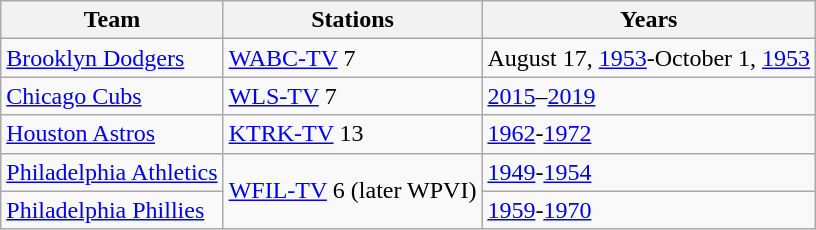<table class="wikitable">
<tr>
<th>Team</th>
<th>Stations</th>
<th>Years</th>
</tr>
<tr>
<td><a href='#'>Brooklyn Dodgers</a></td>
<td><a href='#'>WABC-TV</a> 7</td>
<td>August 17, <a href='#'>1953</a>-October 1, <a href='#'>1953</a></td>
</tr>
<tr>
<td><a href='#'>Chicago Cubs</a></td>
<td><a href='#'>WLS-TV</a> 7</td>
<td><a href='#'>2015</a>–<a href='#'>2019</a></td>
</tr>
<tr>
<td><a href='#'>Houston Astros</a></td>
<td><a href='#'>KTRK-TV</a> 13</td>
<td><a href='#'>1962</a>-<a href='#'>1972</a></td>
</tr>
<tr>
<td><a href='#'>Philadelphia Athletics</a></td>
<td rowspan="2"><a href='#'>WFIL-TV</a> 6 (later WPVI)</td>
<td><a href='#'>1949</a>-<a href='#'>1954</a></td>
</tr>
<tr>
<td><a href='#'>Philadelphia Phillies</a></td>
<td><a href='#'>1959</a>-<a href='#'>1970</a></td>
</tr>
</table>
